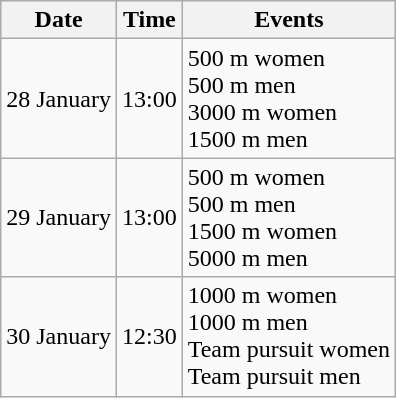<table class="wikitable" border="1">
<tr>
<th>Date</th>
<th>Time</th>
<th>Events</th>
</tr>
<tr>
<td>28 January</td>
<td>13:00</td>
<td>500 m women<br>500 m men<br>3000 m women<br>1500 m men</td>
</tr>
<tr>
<td>29 January</td>
<td>13:00</td>
<td>500 m women<br>500 m men<br>1500 m women<br>5000 m men</td>
</tr>
<tr>
<td>30 January</td>
<td>12:30</td>
<td>1000 m women<br>1000 m men<br>Team pursuit women<br>Team pursuit men</td>
</tr>
</table>
